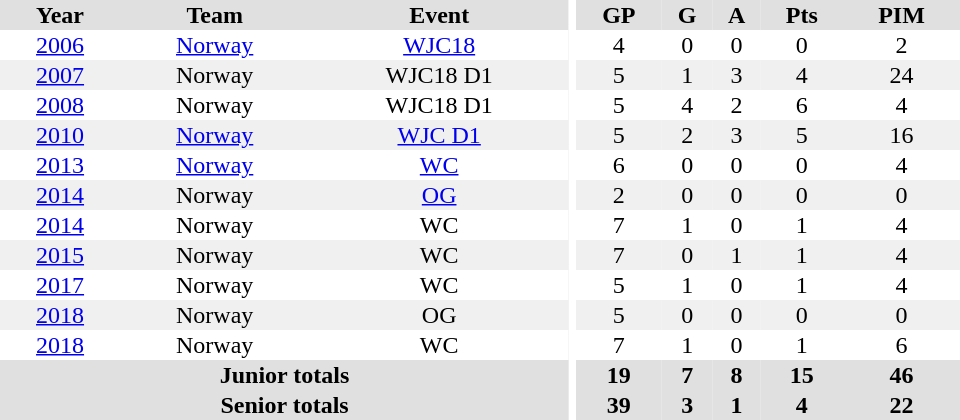<table border="0" cellpadding="1" cellspacing="0" ID="Table3" style="text-align:center; width:40em">
<tr ALIGN="center" bgcolor="#e0e0e0">
<th>Year</th>
<th>Team</th>
<th>Event</th>
<th rowspan="99" bgcolor="#ffffff"></th>
<th>GP</th>
<th>G</th>
<th>A</th>
<th>Pts</th>
<th>PIM</th>
</tr>
<tr>
<td><a href='#'>2006</a></td>
<td><a href='#'>Norway</a></td>
<td><a href='#'>WJC18</a></td>
<td>4</td>
<td>0</td>
<td>0</td>
<td>0</td>
<td>2</td>
</tr>
<tr bgcolor="#f0f0f0">
<td><a href='#'>2007</a></td>
<td>Norway</td>
<td>WJC18 D1</td>
<td>5</td>
<td>1</td>
<td>3</td>
<td>4</td>
<td>24</td>
</tr>
<tr>
<td><a href='#'>2008</a></td>
<td>Norway</td>
<td>WJC18 D1</td>
<td>5</td>
<td>4</td>
<td>2</td>
<td>6</td>
<td>4</td>
</tr>
<tr bgcolor="#f0f0f0">
<td><a href='#'>2010</a></td>
<td><a href='#'>Norway</a></td>
<td><a href='#'>WJC D1</a></td>
<td>5</td>
<td>2</td>
<td>3</td>
<td>5</td>
<td>16</td>
</tr>
<tr>
<td><a href='#'>2013</a></td>
<td><a href='#'>Norway</a></td>
<td><a href='#'>WC</a></td>
<td>6</td>
<td>0</td>
<td>0</td>
<td>0</td>
<td>4</td>
</tr>
<tr bgcolor="#f0f0f0">
<td><a href='#'>2014</a></td>
<td>Norway</td>
<td><a href='#'>OG</a></td>
<td>2</td>
<td>0</td>
<td>0</td>
<td>0</td>
<td>0</td>
</tr>
<tr>
<td><a href='#'>2014</a></td>
<td>Norway</td>
<td>WC</td>
<td>7</td>
<td>1</td>
<td>0</td>
<td>1</td>
<td>4</td>
</tr>
<tr bgcolor="#f0f0f0">
<td><a href='#'>2015</a></td>
<td>Norway</td>
<td>WC</td>
<td>7</td>
<td>0</td>
<td>1</td>
<td>1</td>
<td>4</td>
</tr>
<tr>
<td><a href='#'>2017</a></td>
<td>Norway</td>
<td>WC</td>
<td>5</td>
<td>1</td>
<td>0</td>
<td>1</td>
<td>4</td>
</tr>
<tr bgcolor="#f0f0f0">
<td><a href='#'>2018</a></td>
<td>Norway</td>
<td>OG</td>
<td>5</td>
<td>0</td>
<td>0</td>
<td>0</td>
<td>0</td>
</tr>
<tr>
<td><a href='#'>2018</a></td>
<td>Norway</td>
<td>WC</td>
<td>7</td>
<td>1</td>
<td>0</td>
<td>1</td>
<td>6</td>
</tr>
<tr bgcolor="#e0e0e0">
<th colspan=3>Junior totals</th>
<th>19</th>
<th>7</th>
<th>8</th>
<th>15</th>
<th>46</th>
</tr>
<tr bgcolor="#e0e0e0">
<th colspan=3>Senior totals</th>
<th>39</th>
<th>3</th>
<th>1</th>
<th>4</th>
<th>22</th>
</tr>
</table>
